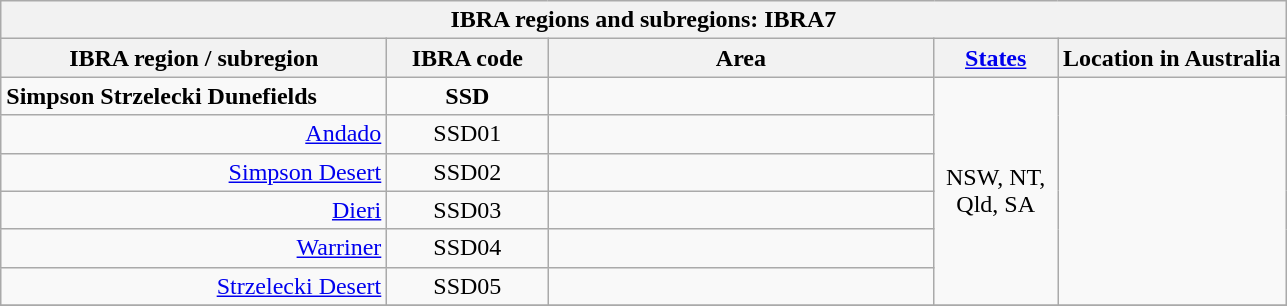<table class="wikitable sortable">
<tr>
<th rowwidth=100px colspan=5>IBRA regions and subregions: IBRA7</th>
</tr>
<tr>
<th scope="col" width="250px">IBRA region / subregion</th>
<th scope="col" width="100px">IBRA code</th>
<th scope="col" width="250px">Area</th>
<th scope="col" width="75px"><a href='#'>States</a></th>
<th>Location in Australia</th>
</tr>
<tr>
<td><strong>Simpson Strzelecki Dunefields</strong></td>
<td align="center"><strong>SSD</strong></td>
<td align="right"><strong></strong></td>
<td align="center" rowspan=6>NSW, NT, Qld, SA</td>
<td align="center" rowspan=6></td>
</tr>
<tr>
<td align="right"><a href='#'>Andado</a></td>
<td align="center">SSD01</td>
<td align="right"></td>
</tr>
<tr>
<td align="right"><a href='#'>Simpson Desert</a></td>
<td align="center">SSD02</td>
<td align="right"></td>
</tr>
<tr>
<td align="right"><a href='#'>Dieri</a></td>
<td align="center">SSD03</td>
<td align="right"></td>
</tr>
<tr>
<td align="right"><a href='#'>Warriner</a></td>
<td align="center">SSD04</td>
<td align="right"></td>
</tr>
<tr>
<td align="right"><a href='#'>Strzelecki Desert</a></td>
<td align="center">SSD05</td>
<td align="right"></td>
</tr>
<tr>
</tr>
</table>
